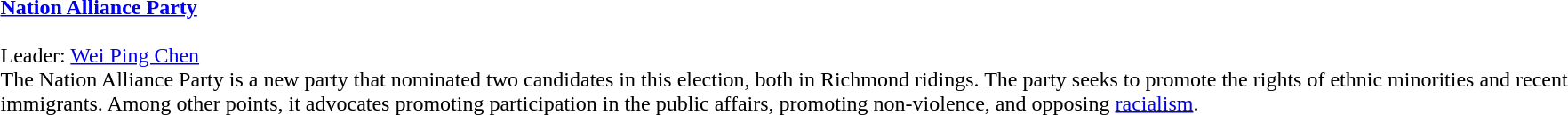<table>
<tr>
<td> </td>
<td><strong><a href='#'>Nation Alliance Party</a></strong><br><br>Leader: <a href='#'>Wei Ping Chen</a><br>The Nation Alliance Party is a new party that nominated two candidates in this election, both in Richmond ridings. The party seeks to promote the rights of ethnic minorities and recent immigrants. Among other points, it advocates promoting participation in the public affairs, promoting non-violence, and opposing <a href='#'>racialism</a>.</td>
</tr>
</table>
